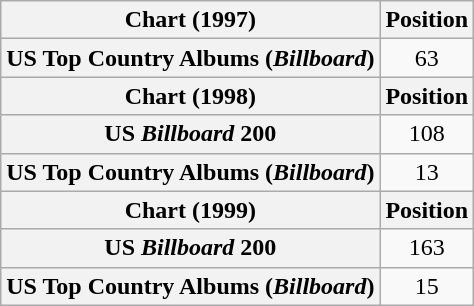<table class="wikitable plainrowheaders" style="text-align:center">
<tr>
<th scope="col">Chart (1997)</th>
<th scope="col">Position</th>
</tr>
<tr>
<th scope="row">US Top Country Albums (<em>Billboard</em>)</th>
<td>63</td>
</tr>
<tr>
<th scope="col">Chart (1998)</th>
<th scope="col">Position</th>
</tr>
<tr>
<th scope="row">US <em>Billboard</em> 200</th>
<td>108</td>
</tr>
<tr>
<th scope="row">US Top Country Albums (<em>Billboard</em>)</th>
<td>13</td>
</tr>
<tr>
<th scope="col">Chart (1999)</th>
<th scope="col">Position</th>
</tr>
<tr>
<th scope="row">US <em>Billboard</em> 200</th>
<td>163</td>
</tr>
<tr>
<th scope="row">US Top Country Albums (<em>Billboard</em>)</th>
<td>15</td>
</tr>
</table>
